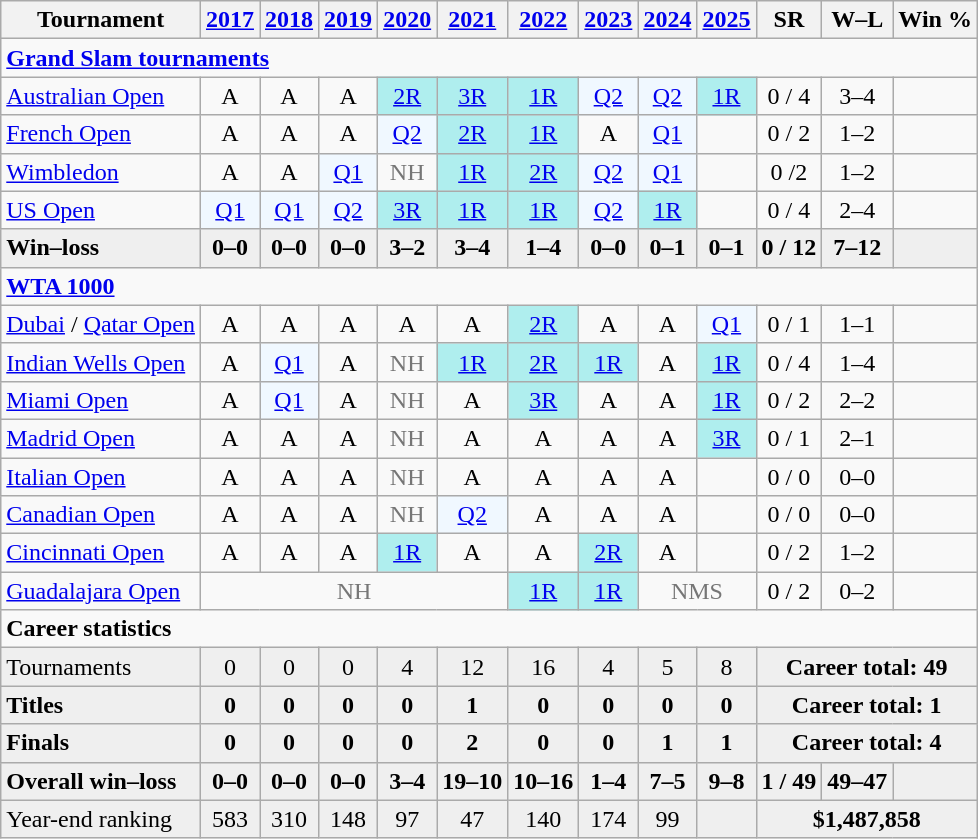<table class="wikitable" style="text-align:center">
<tr>
<th>Tournament</th>
<th><a href='#'>2017</a></th>
<th><a href='#'>2018</a></th>
<th><a href='#'>2019</a></th>
<th><a href='#'>2020</a></th>
<th><a href='#'>2021</a></th>
<th><a href='#'>2022</a></th>
<th><a href='#'>2023</a></th>
<th><a href='#'>2024</a></th>
<th><a href='#'>2025</a></th>
<th>SR</th>
<th>W–L</th>
<th>Win %</th>
</tr>
<tr>
<td colspan="13" align="left"><strong><a href='#'>Grand Slam tournaments</a></strong></td>
</tr>
<tr>
<td align="left"><a href='#'>Australian Open</a></td>
<td>A</td>
<td>A</td>
<td>A</td>
<td bgcolor="afeeee"><a href='#'>2R</a></td>
<td bgcolor="afeeee"><a href='#'>3R</a></td>
<td bgcolor="afeeee"><a href='#'>1R</a></td>
<td bgcolor="f0f8ff"><a href='#'>Q2</a></td>
<td bgcolor="f0f8ff"><a href='#'>Q2</a></td>
<td bgcolor="afeeee"><a href='#'>1R</a></td>
<td>0 / 4</td>
<td>3–4</td>
<td></td>
</tr>
<tr>
<td align="left"><a href='#'>French Open</a></td>
<td>A</td>
<td>A</td>
<td>A</td>
<td bgcolor=f0f8ff><a href='#'>Q2</a></td>
<td style="background:#afeeee"><a href='#'>2R</a></td>
<td style="background:#afeeee"><a href='#'>1R</a></td>
<td>A</td>
<td bgcolor=f0f8ff><a href='#'>Q1</a></td>
<td></td>
<td>0 / 2</td>
<td>1–2</td>
<td></td>
</tr>
<tr>
<td align="left"><a href='#'>Wimbledon</a></td>
<td>A</td>
<td>A</td>
<td bgcolor=f0f8ff><a href='#'>Q1</a></td>
<td style="color:#767676">NH</td>
<td style="background:#afeeee"><a href='#'>1R</a></td>
<td style="background:#afeeee"><a href='#'>2R</a></td>
<td style=background:#f0f8ff><a href='#'>Q2</a></td>
<td bgcolor=f0f8ff><a href='#'>Q1</a></td>
<td></td>
<td>0 /2</td>
<td>1–2</td>
<td></td>
</tr>
<tr>
<td align="left"><a href='#'>US Open</a></td>
<td bgcolor=f0f8ff><a href='#'>Q1</a></td>
<td bgcolor=f0f8ff><a href='#'>Q1</a></td>
<td bgcolor=f0f8ff><a href='#'>Q2</a></td>
<td style="background:#afeeee"><a href='#'>3R</a></td>
<td style="background:#afeeee"><a href='#'>1R</a></td>
<td style="background:#afeeee"><a href='#'>1R</a></td>
<td bgcolor=f0f8ff><a href='#'>Q2</a></td>
<td style="background:#afeeee"><a href='#'>1R</a></td>
<td></td>
<td>0 / 4</td>
<td>2–4</td>
<td></td>
</tr>
<tr style="font-weight:bold;background:#efefef">
<td style="text-align:left">Win–loss</td>
<td>0–0</td>
<td>0–0</td>
<td>0–0</td>
<td>3–2</td>
<td>3–4</td>
<td>1–4</td>
<td>0–0</td>
<td>0–1</td>
<td>0–1</td>
<td>0 / 12</td>
<td>7–12</td>
<td></td>
</tr>
<tr>
<td colspan="13" style="text-align:left"><strong><a href='#'>WTA 1000</a></strong></td>
</tr>
<tr>
<td align=left><a href='#'>Dubai</a> / <a href='#'>Qatar Open</a></td>
<td>A</td>
<td>A</td>
<td>A</td>
<td>A</td>
<td>A</td>
<td bgcolor=afeeee><a href='#'>2R</a></td>
<td>A</td>
<td>A</td>
<td bgcolor=f0f8ff><a href='#'>Q1</a></td>
<td>0 / 1</td>
<td>1–1</td>
<td></td>
</tr>
<tr>
<td align="left"><a href='#'>Indian Wells Open</a></td>
<td>A</td>
<td bgcolor=f0f8ff><a href='#'>Q1</a></td>
<td>A</td>
<td style="color:#767676">NH</td>
<td bgcolor="afeeee"><a href='#'>1R</a></td>
<td bgcolor="afeeee"><a href='#'>2R</a></td>
<td bgcolor="afeeee"><a href='#'>1R</a></td>
<td>A</td>
<td bgcolor="afeeee"><a href='#'>1R</a></td>
<td>0 / 4</td>
<td>1–4</td>
<td></td>
</tr>
<tr>
<td align="left"><a href='#'>Miami Open</a></td>
<td>A</td>
<td bgcolor=f0f8ff><a href='#'>Q1</a></td>
<td>A</td>
<td style="color:#767676">NH</td>
<td>A</td>
<td bgcolor=afeeee><a href='#'>3R</a></td>
<td>A</td>
<td>A</td>
<td bgcolor=afeeee><a href='#'>1R</a></td>
<td>0 / 2</td>
<td>2–2</td>
<td></td>
</tr>
<tr>
<td align="left"><a href='#'>Madrid Open</a></td>
<td>A</td>
<td>A</td>
<td>A</td>
<td style="color:#767676">NH</td>
<td>A</td>
<td>A</td>
<td>A</td>
<td>A</td>
<td bgcolor=afeeee><a href='#'>3R</a></td>
<td>0 / 1</td>
<td>2–1</td>
<td></td>
</tr>
<tr>
<td align="left"><a href='#'>Italian Open</a></td>
<td>A</td>
<td>A</td>
<td>A</td>
<td style="color:#767676">NH</td>
<td>A</td>
<td>A</td>
<td>A</td>
<td>A</td>
<td></td>
<td>0 / 0</td>
<td>0–0</td>
<td></td>
</tr>
<tr>
<td align="left"><a href='#'>Canadian Open</a></td>
<td>A</td>
<td>A</td>
<td>A</td>
<td style="color:#767676">NH</td>
<td bgcolor=f0f8ff><a href='#'>Q2</a></td>
<td>A</td>
<td>A</td>
<td>A</td>
<td></td>
<td>0 / 0</td>
<td>0–0</td>
<td></td>
</tr>
<tr>
<td align="left"><a href='#'>Cincinnati Open</a></td>
<td>A</td>
<td>A</td>
<td>A</td>
<td bgcolor="afeeee"><a href='#'>1R</a></td>
<td>A</td>
<td>A</td>
<td bgcolor="afeeee"><a href='#'>2R</a></td>
<td>A</td>
<td></td>
<td>0 / 2</td>
<td>1–2</td>
<td></td>
</tr>
<tr>
<td align="left"><a href='#'>Guadalajara Open</a></td>
<td colspan=5 style=color:#767676>NH</td>
<td bgcolor="afeeee"><a href='#'>1R</a></td>
<td bgcolor="afeeee"><a href='#'>1R</a></td>
<td colspan=2 style=color:#767676>NMS</td>
<td>0 / 2</td>
<td>0–2</td>
<td></td>
</tr>
<tr>
<td colspan="13" style="text-align:left"><strong>Career statistics</strong></td>
</tr>
<tr bgcolor="efefef">
<td align=left>Tournaments</td>
<td>0</td>
<td>0</td>
<td>0</td>
<td>4</td>
<td>12</td>
<td>16</td>
<td>4</td>
<td>5</td>
<td>8</td>
<td colspan="3"><strong>Career total: 49</strong></td>
</tr>
<tr style="font-weight:bold;background:#efefef">
<td align=left>Titles</td>
<td>0</td>
<td>0</td>
<td>0</td>
<td>0</td>
<td>1</td>
<td>0</td>
<td>0</td>
<td>0</td>
<td>0</td>
<td colspan="3">Career total: 1</td>
</tr>
<tr style="font-weight:bold;background:#efefef">
<td align=left>Finals</td>
<td>0</td>
<td>0</td>
<td>0</td>
<td>0</td>
<td>2</td>
<td>0</td>
<td>0</td>
<td>1</td>
<td>1</td>
<td colspan="3">Career total: 4</td>
</tr>
<tr style="font-weight:bold;background:#efefef">
<td align=left>Overall win–loss</td>
<td>0–0</td>
<td>0–0</td>
<td>0–0</td>
<td>3–4</td>
<td>19–10</td>
<td>10–16</td>
<td>1–4</td>
<td>7–5</td>
<td>9–8</td>
<td>1 / 49</td>
<td>49–47</td>
<td></td>
</tr>
<tr bgcolor="efefef">
<td align="left">Year-end ranking</td>
<td>583</td>
<td>310</td>
<td>148</td>
<td>97</td>
<td>47</td>
<td>140</td>
<td>174</td>
<td>99</td>
<td></td>
<td colspan="3"><strong>$1,487,858</strong></td>
</tr>
</table>
